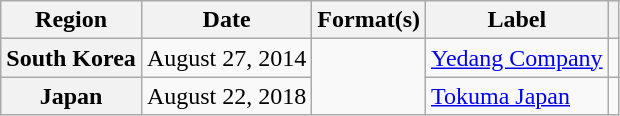<table class="wikitable plainrowheaders">
<tr>
<th>Region</th>
<th>Date</th>
<th>Format(s)</th>
<th>Label</th>
<th></th>
</tr>
<tr>
<th scope="row">South Korea</th>
<td>August 27, 2014</td>
<td rowspan="2"></td>
<td><a href='#'>Yedang Company</a></td>
<td align="center"></td>
</tr>
<tr>
<th scope="row">Japan</th>
<td>August 22, 2018</td>
<td><a href='#'>Tokuma Japan</a></td>
<td align="center"></td>
</tr>
</table>
